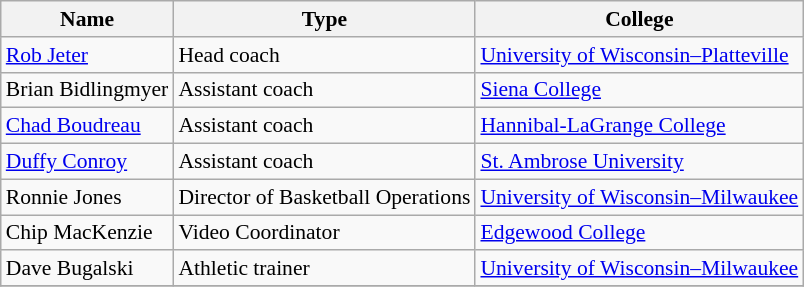<table class="wikitable" style="font-size: 90%;">
<tr>
<th>Name</th>
<th>Type</th>
<th>College</th>
</tr>
<tr>
<td><a href='#'>Rob Jeter</a></td>
<td>Head coach</td>
<td><a href='#'>University of Wisconsin–Platteville</a></td>
</tr>
<tr>
<td>Brian Bidlingmyer</td>
<td>Assistant coach</td>
<td><a href='#'>Siena College</a></td>
</tr>
<tr>
<td><a href='#'>Chad Boudreau</a></td>
<td>Assistant coach</td>
<td><a href='#'>Hannibal-LaGrange College</a></td>
</tr>
<tr>
<td><a href='#'>Duffy Conroy</a></td>
<td>Assistant coach</td>
<td><a href='#'>St. Ambrose University</a></td>
</tr>
<tr>
<td>Ronnie Jones</td>
<td>Director of Basketball Operations</td>
<td><a href='#'>University of Wisconsin–Milwaukee</a></td>
</tr>
<tr>
<td>Chip MacKenzie</td>
<td>Video Coordinator</td>
<td><a href='#'>Edgewood College</a></td>
</tr>
<tr>
<td>Dave Bugalski</td>
<td>Athletic trainer</td>
<td><a href='#'>University of Wisconsin–Milwaukee</a></td>
</tr>
<tr>
</tr>
</table>
